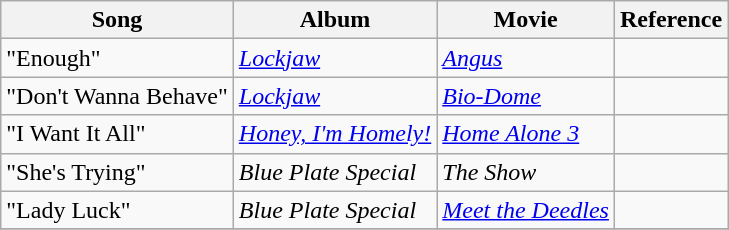<table class="wikitable">
<tr>
<th>Song</th>
<th>Album</th>
<th>Movie</th>
<th>Reference</th>
</tr>
<tr>
<td>"Enough"</td>
<td><a href='#'><em>Lockjaw</em></a></td>
<td><a href='#'><em>Angus</em></a></td>
<td></td>
</tr>
<tr>
<td>"Don't Wanna Behave"</td>
<td><a href='#'><em>Lockjaw</em></a></td>
<td><em><a href='#'>Bio-Dome</a></em></td>
<td></td>
</tr>
<tr>
<td>"I Want It All"</td>
<td><em><a href='#'>Honey, I'm Homely!</a></em></td>
<td><em><a href='#'>Home Alone 3</a></em></td>
<td></td>
</tr>
<tr>
<td>"She's Trying"</td>
<td><em>Blue Plate Special</em></td>
<td><em>The Show</em></td>
<td></td>
</tr>
<tr>
<td>"Lady Luck"</td>
<td><em>Blue Plate Special</em></td>
<td><em><a href='#'>Meet the Deedles</a></em></td>
<td></td>
</tr>
<tr>
</tr>
</table>
